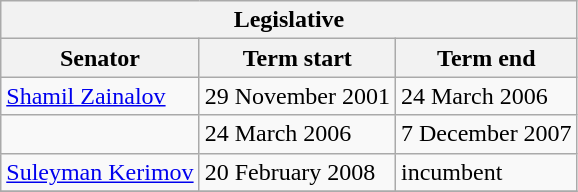<table class="wikitable sortable">
<tr>
<th colspan=3>Legislative</th>
</tr>
<tr>
<th>Senator</th>
<th>Term start</th>
<th>Term end</th>
</tr>
<tr>
<td><a href='#'>Shamil Zainalov</a></td>
<td>29 November 2001</td>
<td>24 March 2006</td>
</tr>
<tr>
<td></td>
<td>24 March 2006</td>
<td>7 December 2007</td>
</tr>
<tr>
<td><a href='#'>Suleyman Kerimov</a></td>
<td>20 February 2008</td>
<td>incumbent</td>
</tr>
<tr>
</tr>
</table>
